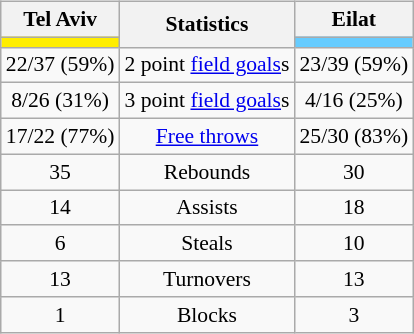<table style="width:100%;">
<tr>
<td valign=top align=right width=33%><br>













</td>
<td style="vertical-align:top; align:center; width:33%;"><br><table style="width:100%;">
<tr>
<td style="width=50%;"></td>
<td></td>
<td style="width=50%;"></td>
</tr>
</table>
<br><table class="wikitable" style="font-size:90%; text-align:center; margin:auto;" align=center>
<tr>
<th>Tel Aviv</th>
<th rowspan=2>Statistics</th>
<th>Eilat</th>
</tr>
<tr>
<td style="background:#FFEE00;"></td>
<td style="background:#66CCFF;"></td>
</tr>
<tr>
<td>22/37 (59%)</td>
<td>2 point <a href='#'>field goals</a>s</td>
<td>23/39 (59%)</td>
</tr>
<tr>
<td>8/26 (31%)</td>
<td>3 point <a href='#'>field goals</a>s</td>
<td>4/16 (25%)</td>
</tr>
<tr>
<td>17/22 (77%)</td>
<td><a href='#'>Free throws</a></td>
<td>25/30 (83%)</td>
</tr>
<tr>
<td>35</td>
<td>Rebounds</td>
<td>30</td>
</tr>
<tr>
<td>14</td>
<td>Assists</td>
<td>18</td>
</tr>
<tr>
<td>6</td>
<td>Steals</td>
<td>10</td>
</tr>
<tr>
<td>13</td>
<td>Turnovers</td>
<td>13</td>
</tr>
<tr>
<td>1</td>
<td>Blocks</td>
<td>3</td>
</tr>
</table>
</td>
<td style="vertical-align:top; align:left; width:33%;"><br>













</td>
</tr>
</table>
